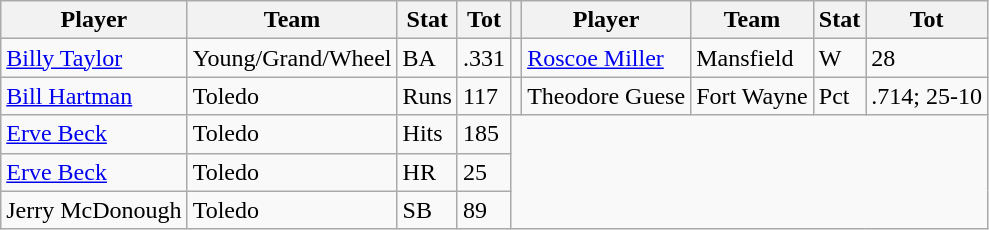<table class="wikitable">
<tr>
<th>Player</th>
<th>Team</th>
<th>Stat</th>
<th>Tot</th>
<th></th>
<th>Player</th>
<th>Team</th>
<th>Stat</th>
<th>Tot</th>
</tr>
<tr>
<td><a href='#'>Billy Taylor</a></td>
<td>Young/Grand/Wheel</td>
<td>BA</td>
<td>.331</td>
<td></td>
<td><a href='#'>Roscoe Miller</a></td>
<td>Mansfield</td>
<td>W</td>
<td>28</td>
</tr>
<tr>
<td><a href='#'>Bill Hartman</a></td>
<td>Toledo</td>
<td>Runs</td>
<td>117</td>
<td></td>
<td>Theodore Guese</td>
<td>Fort Wayne</td>
<td>Pct</td>
<td>.714; 25-10</td>
</tr>
<tr>
<td><a href='#'>Erve Beck</a></td>
<td>Toledo</td>
<td>Hits</td>
<td>185</td>
</tr>
<tr>
<td><a href='#'>Erve Beck</a></td>
<td>Toledo</td>
<td>HR</td>
<td>25</td>
</tr>
<tr>
<td>Jerry McDonough</td>
<td>Toledo</td>
<td>SB</td>
<td>89</td>
</tr>
</table>
